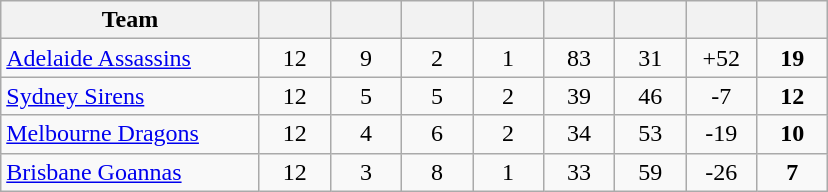<table class="wikitable" style="text-align:center;">
<tr>
<th width=165>Team</th>
<th width=40></th>
<th width=40></th>
<th width=40></th>
<th width=40></th>
<th width=40></th>
<th width=40></th>
<th width=40></th>
<th width=40></th>
</tr>
<tr>
<td style="text-align:left;"><a href='#'>Adelaide Assassins</a></td>
<td>12</td>
<td>9</td>
<td>2</td>
<td>1</td>
<td>83</td>
<td>31</td>
<td>+52</td>
<td><strong>19</strong></td>
</tr>
<tr>
<td style="text-align:left;"><a href='#'>Sydney Sirens</a></td>
<td>12</td>
<td>5</td>
<td>5</td>
<td>2</td>
<td>39</td>
<td>46</td>
<td>-7</td>
<td><strong>12</strong></td>
</tr>
<tr>
<td style="text-align:left;"><a href='#'>Melbourne Dragons</a></td>
<td>12</td>
<td>4</td>
<td>6</td>
<td>2</td>
<td>34</td>
<td>53</td>
<td>-19</td>
<td><strong>10</strong></td>
</tr>
<tr>
<td style="text-align:left;"><a href='#'>Brisbane Goannas</a></td>
<td>12</td>
<td>3</td>
<td>8</td>
<td>1</td>
<td>33</td>
<td>59</td>
<td>-26</td>
<td><strong>7</strong></td>
</tr>
</table>
